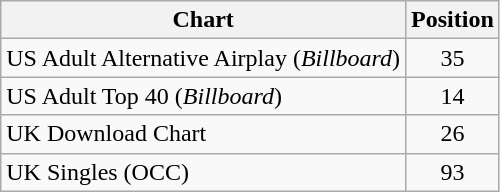<table class="wikitable sortable">
<tr>
<th scope="col">Chart</th>
<th scope="col">Position</th>
</tr>
<tr>
<td>US Adult Alternative Airplay (<em>Billboard</em>)</td>
<td style="text-align:center;">35</td>
</tr>
<tr>
<td>US Adult Top 40 (<em>Billboard</em>)</td>
<td style="text-align:center;">14</td>
</tr>
<tr>
<td>UK Download Chart</td>
<td style="text-align:center;">26</td>
</tr>
<tr>
<td>UK Singles (OCC)</td>
<td align="center">93</td>
</tr>
</table>
